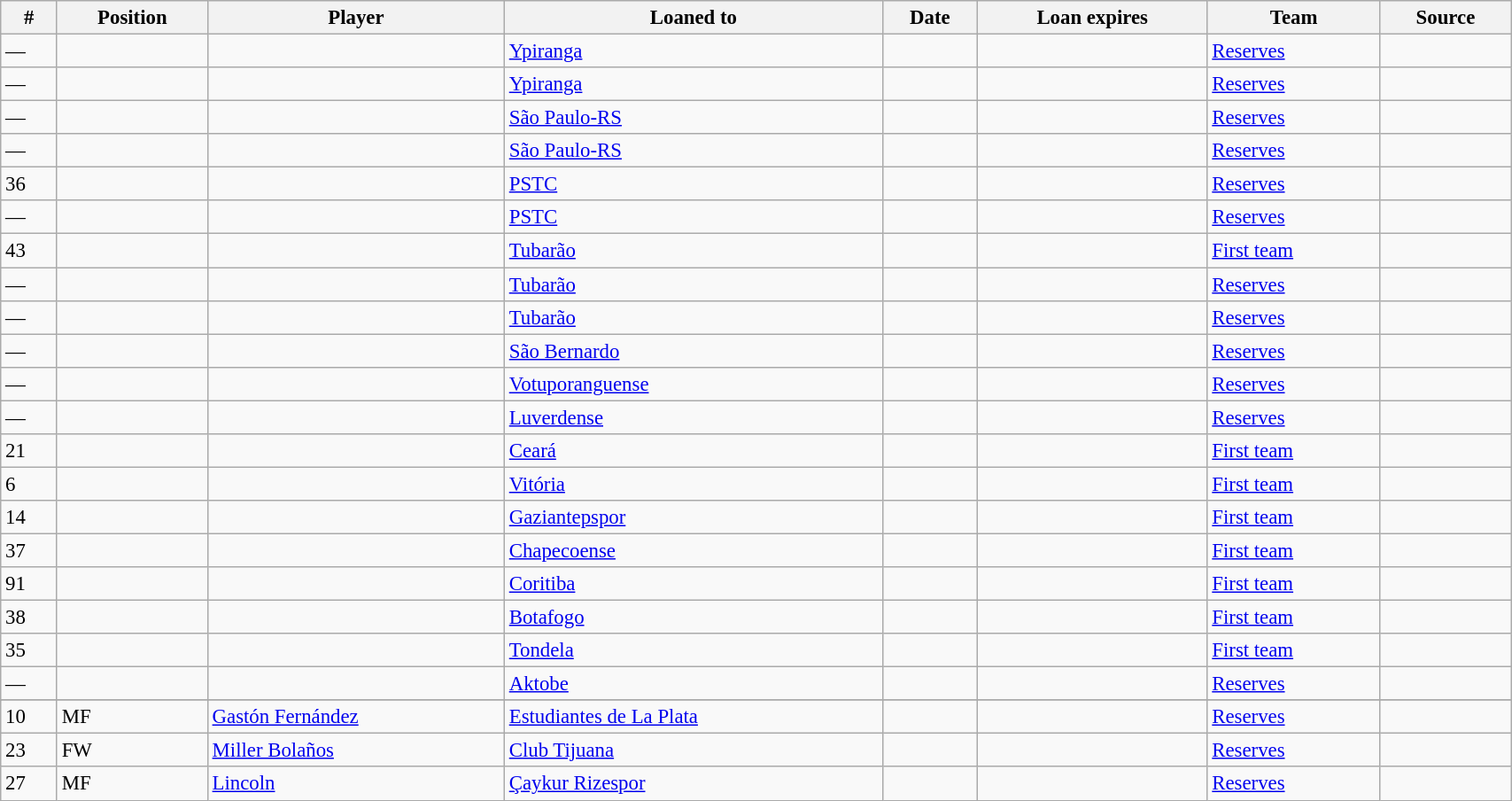<table class="wikitable sortable" style="width:90%; text-align:center; font-size:95%; text-align:left;">
<tr>
<th>#</th>
<th>Position</th>
<th>Player</th>
<th>Loaned to</th>
<th>Date</th>
<th>Loan expires</th>
<th>Team</th>
<th>Source</th>
</tr>
<tr>
<td>—</td>
<td></td>
<td></td>
<td> <a href='#'>Ypiranga</a></td>
<td></td>
<td></td>
<td><a href='#'>Reserves</a></td>
<td></td>
</tr>
<tr>
<td>—</td>
<td></td>
<td></td>
<td> <a href='#'>Ypiranga</a></td>
<td></td>
<td></td>
<td><a href='#'>Reserves</a></td>
<td></td>
</tr>
<tr>
<td>—</td>
<td></td>
<td></td>
<td> <a href='#'>São Paulo-RS</a></td>
<td></td>
<td></td>
<td><a href='#'>Reserves</a></td>
<td></td>
</tr>
<tr>
<td>—</td>
<td></td>
<td></td>
<td> <a href='#'>São Paulo-RS</a></td>
<td></td>
<td></td>
<td><a href='#'>Reserves</a></td>
<td></td>
</tr>
<tr>
<td>36</td>
<td></td>
<td></td>
<td> <a href='#'>PSTC</a></td>
<td></td>
<td></td>
<td><a href='#'>Reserves</a></td>
<td></td>
</tr>
<tr>
<td>—</td>
<td></td>
<td></td>
<td> <a href='#'>PSTC</a></td>
<td></td>
<td></td>
<td><a href='#'>Reserves</a></td>
<td></td>
</tr>
<tr>
<td>43</td>
<td></td>
<td></td>
<td> <a href='#'>Tubarão</a></td>
<td></td>
<td></td>
<td><a href='#'>First team</a></td>
<td></td>
</tr>
<tr>
<td>—</td>
<td></td>
<td></td>
<td> <a href='#'>Tubarão</a></td>
<td></td>
<td></td>
<td><a href='#'>Reserves</a></td>
<td></td>
</tr>
<tr>
<td>—</td>
<td></td>
<td></td>
<td> <a href='#'>Tubarão</a></td>
<td></td>
<td></td>
<td><a href='#'>Reserves</a></td>
<td></td>
</tr>
<tr>
<td>—</td>
<td></td>
<td></td>
<td> <a href='#'>São Bernardo</a></td>
<td></td>
<td></td>
<td><a href='#'>Reserves</a></td>
<td></td>
</tr>
<tr>
<td>—</td>
<td></td>
<td></td>
<td> <a href='#'>Votuporanguense</a></td>
<td></td>
<td></td>
<td><a href='#'>Reserves</a></td>
<td></td>
</tr>
<tr>
<td>—</td>
<td></td>
<td></td>
<td> <a href='#'>Luverdense</a></td>
<td></td>
<td></td>
<td><a href='#'>Reserves</a></td>
<td></td>
</tr>
<tr>
<td>21</td>
<td></td>
<td></td>
<td> <a href='#'>Ceará</a></td>
<td></td>
<td></td>
<td><a href='#'>First team</a></td>
<td></td>
</tr>
<tr>
<td>6</td>
<td></td>
<td></td>
<td> <a href='#'>Vitória</a></td>
<td></td>
<td></td>
<td><a href='#'>First team</a></td>
<td></td>
</tr>
<tr>
<td>14</td>
<td></td>
<td></td>
<td> <a href='#'>Gaziantepspor</a></td>
<td></td>
<td></td>
<td [><a href='#'>First team</a></td>
<td></td>
</tr>
<tr>
<td>37</td>
<td></td>
<td></td>
<td> <a href='#'>Chapecoense</a></td>
<td></td>
<td></td>
<td><a href='#'>First team</a></td>
<td></td>
</tr>
<tr>
<td>91</td>
<td></td>
<td></td>
<td> <a href='#'>Coritiba</a></td>
<td></td>
<td></td>
<td><a href='#'>First team</a></td>
<td></td>
</tr>
<tr>
<td>38</td>
<td></td>
<td></td>
<td> <a href='#'>Botafogo</a></td>
<td></td>
<td></td>
<td><a href='#'>First team</a></td>
<td></td>
</tr>
<tr>
<td>35</td>
<td></td>
<td></td>
<td> <a href='#'>Tondela</a></td>
<td></td>
<td></td>
<td><a href='#'>First team</a></td>
<td></td>
</tr>
<tr>
<td>—</td>
<td></td>
<td></td>
<td> <a href='#'>Aktobe</a></td>
<td></td>
<td></td>
<td><a href='#'>Reserves</a></td>
<td></td>
</tr>
<tr>
</tr>
<tr>
<td>10</td>
<td>MF</td>
<td> <a href='#'>Gastón Fernández</a></td>
<td> <a href='#'>Estudiantes de La Plata</a></td>
<td></td>
<td></td>
<td><a href='#'>Reserves</a></td>
<td></td>
</tr>
<tr>
<td>23</td>
<td>FW</td>
<td> <a href='#'>Miller Bolaños</a></td>
<td> <a href='#'>Club Tijuana</a></td>
<td></td>
<td></td>
<td><a href='#'>Reserves</a></td>
<td></td>
</tr>
<tr>
<td>27</td>
<td>MF</td>
<td> <a href='#'>Lincoln</a></td>
<td> <a href='#'>Çaykur Rizespor</a></td>
<td></td>
<td></td>
<td><a href='#'>Reserves</a></td>
<td></td>
</tr>
</table>
